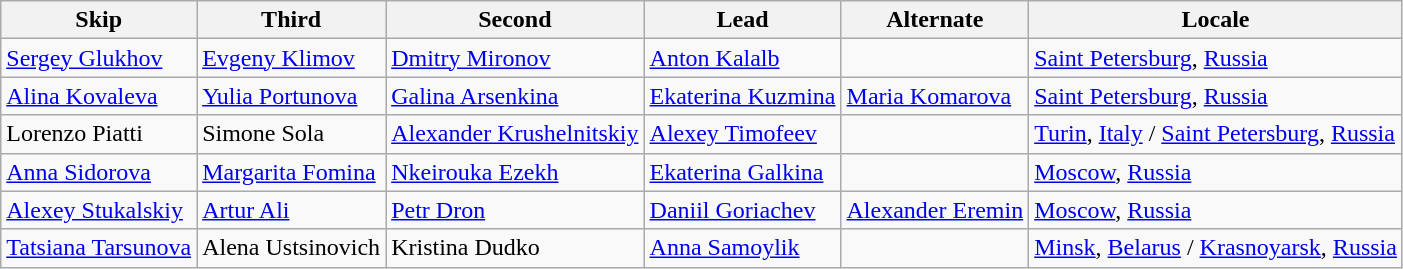<table class=wikitable>
<tr>
<th scope="col">Skip</th>
<th scope="col">Third</th>
<th scope="col">Second</th>
<th scope="col">Lead</th>
<th scope="col">Alternate</th>
<th scope="col">Locale</th>
</tr>
<tr>
<td><a href='#'>Sergey Glukhov</a></td>
<td><a href='#'>Evgeny Klimov</a></td>
<td><a href='#'>Dmitry Mironov</a></td>
<td><a href='#'>Anton Kalalb</a></td>
<td></td>
<td> <a href='#'>Saint Petersburg</a>, <a href='#'>Russia</a></td>
</tr>
<tr>
<td><a href='#'>Alina Kovaleva</a></td>
<td><a href='#'>Yulia Portunova</a></td>
<td><a href='#'>Galina Arsenkina</a></td>
<td><a href='#'>Ekaterina Kuzmina</a></td>
<td><a href='#'>Maria Komarova</a></td>
<td> <a href='#'>Saint Petersburg</a>, <a href='#'>Russia</a></td>
</tr>
<tr>
<td>Lorenzo Piatti</td>
<td>Simone Sola</td>
<td><a href='#'>Alexander Krushelnitskiy</a></td>
<td><a href='#'>Alexey Timofeev</a></td>
<td></td>
<td> <a href='#'>Turin</a>, <a href='#'>Italy</a> /  <a href='#'>Saint Petersburg</a>, <a href='#'>Russia</a></td>
</tr>
<tr>
<td><a href='#'>Anna Sidorova</a></td>
<td><a href='#'>Margarita Fomina</a></td>
<td><a href='#'>Nkeirouka Ezekh</a></td>
<td><a href='#'>Ekaterina Galkina</a></td>
<td></td>
<td> <a href='#'>Moscow</a>, <a href='#'>Russia</a></td>
</tr>
<tr>
<td><a href='#'>Alexey Stukalskiy</a></td>
<td><a href='#'>Artur Ali</a></td>
<td><a href='#'>Petr Dron</a></td>
<td><a href='#'>Daniil Goriachev</a></td>
<td><a href='#'>Alexander Eremin</a></td>
<td> <a href='#'>Moscow</a>, <a href='#'>Russia</a></td>
</tr>
<tr>
<td><a href='#'>Tatsiana Tarsunova</a></td>
<td>Alena Ustsinovich</td>
<td>Kristina Dudko</td>
<td><a href='#'>Anna Samoylik</a></td>
<td></td>
<td> <a href='#'>Minsk</a>, <a href='#'>Belarus</a> /  <a href='#'>Krasnoyarsk</a>, <a href='#'>Russia</a></td>
</tr>
</table>
